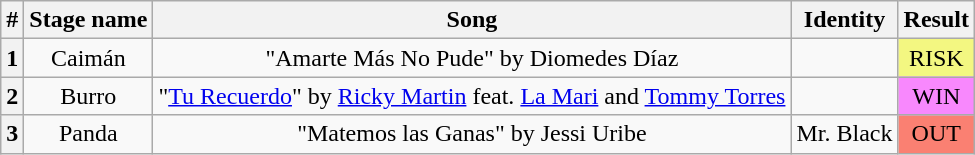<table class="wikitable plainrowheaders" style="text-align: center">
<tr>
<th>#</th>
<th>Stage name</th>
<th>Song</th>
<th>Identity</th>
<th>Result</th>
</tr>
<tr>
<th>1</th>
<td>Caimán</td>
<td>"Amarte Más No Pude" by Diomedes Díaz</td>
<td></td>
<td bgcolor=#F3F781>RISK</td>
</tr>
<tr>
<th>2</th>
<td>Burro</td>
<td>"<a href='#'>Tu Recuerdo</a>" by <a href='#'>Ricky Martin</a> feat. <a href='#'>La Mari</a> and <a href='#'>Tommy Torres</a></td>
<td></td>
<td bgcolor=#F888FD>WIN</td>
</tr>
<tr>
<th>3</th>
<td>Panda</td>
<td>"Matemos las Ganas" by Jessi Uribe</td>
<td>Mr. Black</td>
<td bgcolor=salmon>OUT</td>
</tr>
</table>
